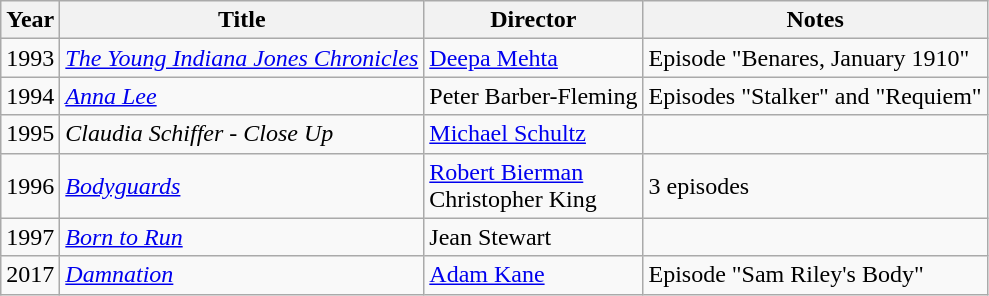<table class="wikitable">
<tr>
<th>Year</th>
<th>Title</th>
<th>Director</th>
<th>Notes</th>
</tr>
<tr>
<td>1993</td>
<td><em><a href='#'>The Young Indiana Jones Chronicles</a></em></td>
<td><a href='#'>Deepa Mehta</a></td>
<td>Episode "Benares, January 1910"</td>
</tr>
<tr>
<td>1994</td>
<td><em><a href='#'>Anna Lee</a></em></td>
<td>Peter Barber-Fleming</td>
<td>Episodes "Stalker" and "Requiem"</td>
</tr>
<tr>
<td>1995</td>
<td><em>Claudia Schiffer - Close Up</em></td>
<td><a href='#'>Michael Schultz</a></td>
<td></td>
</tr>
<tr>
<td>1996</td>
<td><em><a href='#'>Bodyguards</a></em></td>
<td><a href='#'>Robert Bierman</a><br>Christopher King</td>
<td>3 episodes</td>
</tr>
<tr>
<td>1997</td>
<td><em><a href='#'>Born to Run</a></em></td>
<td>Jean Stewart</td>
<td></td>
</tr>
<tr>
<td>2017</td>
<td><em><a href='#'>Damnation</a></em></td>
<td><a href='#'>Adam Kane</a></td>
<td>Episode "Sam Riley's Body"</td>
</tr>
</table>
